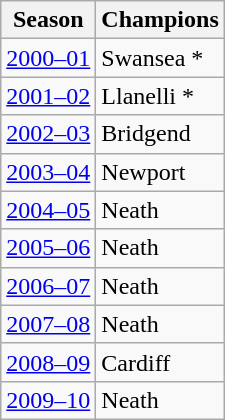<table class="wikitable">
<tr>
<th>Season</th>
<th>Champions</th>
</tr>
<tr>
<td><a href='#'>2000–01</a></td>
<td>Swansea *</td>
</tr>
<tr>
<td><a href='#'>2001–02</a></td>
<td>Llanelli *</td>
</tr>
<tr>
<td><a href='#'>2002–03</a></td>
<td>Bridgend</td>
</tr>
<tr>
<td><a href='#'>2003–04</a></td>
<td>Newport</td>
</tr>
<tr>
<td><a href='#'>2004–05</a></td>
<td>Neath</td>
</tr>
<tr>
<td><a href='#'>2005–06</a></td>
<td>Neath</td>
</tr>
<tr>
<td><a href='#'>2006–07</a></td>
<td>Neath</td>
</tr>
<tr>
<td><a href='#'>2007–08</a></td>
<td>Neath</td>
</tr>
<tr>
<td><a href='#'>2008–09</a></td>
<td>Cardiff</td>
</tr>
<tr>
<td><a href='#'>2009–10</a></td>
<td>Neath</td>
</tr>
</table>
